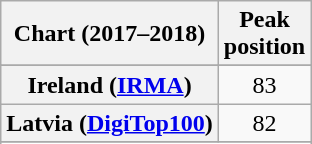<table class="wikitable sortable plainrowheaders" style="text-align:center">
<tr>
<th scope="col">Chart (2017–2018)</th>
<th scope="col">Peak<br>position</th>
</tr>
<tr>
</tr>
<tr>
<th scope="row">Ireland (<a href='#'>IRMA</a>)</th>
<td>83</td>
</tr>
<tr>
<th scope="row">Latvia (<a href='#'>DigiTop100</a>)</th>
<td>82</td>
</tr>
<tr>
</tr>
<tr>
</tr>
<tr>
</tr>
</table>
